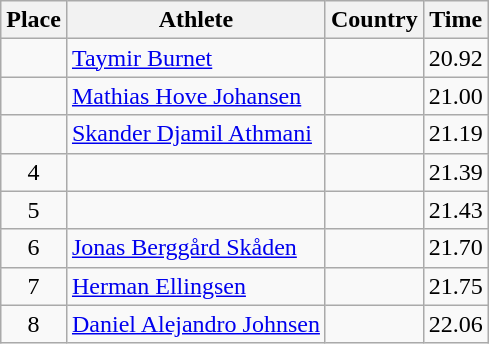<table class="wikitable">
<tr>
<th>Place</th>
<th>Athlete</th>
<th>Country</th>
<th>Time</th>
</tr>
<tr>
<td align=center></td>
<td><a href='#'>Taymir Burnet</a></td>
<td></td>
<td>20.92</td>
</tr>
<tr>
<td align=center></td>
<td><a href='#'>Mathias Hove Johansen</a></td>
<td></td>
<td>21.00</td>
</tr>
<tr>
<td align=center></td>
<td><a href='#'>Skander Djamil Athmani</a></td>
<td></td>
<td>21.19</td>
</tr>
<tr>
<td align=center>4</td>
<td></td>
<td></td>
<td>21.39</td>
</tr>
<tr>
<td align=center>5</td>
<td></td>
<td></td>
<td>21.43</td>
</tr>
<tr>
<td align=center>6</td>
<td><a href='#'>Jonas Berggård Skåden</a></td>
<td></td>
<td>21.70</td>
</tr>
<tr>
<td align=center>7</td>
<td><a href='#'>Herman Ellingsen</a></td>
<td></td>
<td>21.75</td>
</tr>
<tr>
<td align=center>8</td>
<td><a href='#'>Daniel Alejandro Johnsen</a></td>
<td></td>
<td>22.06</td>
</tr>
</table>
